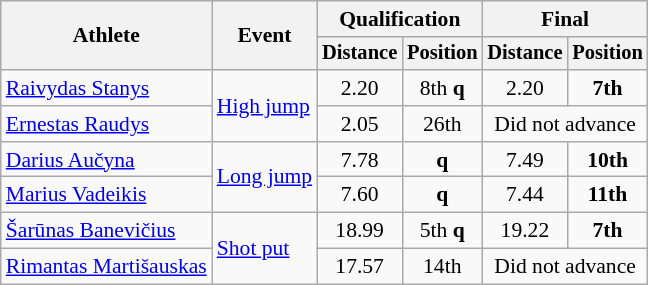<table class=wikitable style="font-size:90%">
<tr>
<th rowspan="2">Athlete</th>
<th rowspan="2">Event</th>
<th colspan="2">Qualification</th>
<th colspan="2">Final</th>
</tr>
<tr style="font-size:95%">
<th>Distance</th>
<th>Position</th>
<th>Distance</th>
<th>Position</th>
</tr>
<tr align=center>
<td align=left><a href='#'>Raivydas Stanys</a></td>
<td align=left rowspan="2"><a href='#'>High jump</a></td>
<td>2.20</td>
<td>8th <strong>q</strong></td>
<td>2.20</td>
<td><strong>7th</strong></td>
</tr>
<tr align=center>
<td align=left><a href='#'>Ernestas Raudys</a></td>
<td>2.05</td>
<td>26th</td>
<td colspan=2>Did not advance</td>
</tr>
<tr align=center>
<td align=left><a href='#'>Darius Aučyna</a></td>
<td align=left rowspan="2"><a href='#'>Long jump</a></td>
<td>7.78</td>
<td><strong>q</strong></td>
<td>7.49</td>
<td><strong>10th</strong></td>
</tr>
<tr align=center>
<td align=left><a href='#'>Marius Vadeikis</a></td>
<td>7.60</td>
<td><strong>q</strong></td>
<td>7.44</td>
<td><strong>11th</strong></td>
</tr>
<tr align=center>
<td align=left><a href='#'>Šarūnas Banevičius</a></td>
<td align=left rowspan="2"><a href='#'>Shot put</a></td>
<td>18.99</td>
<td>5th <strong>q</strong></td>
<td>19.22</td>
<td><strong>7th</strong></td>
</tr>
<tr align=center>
<td align=left><a href='#'>Rimantas Martišauskas</a></td>
<td>17.57</td>
<td>14th</td>
<td colspan=2>Did not advance</td>
</tr>
</table>
